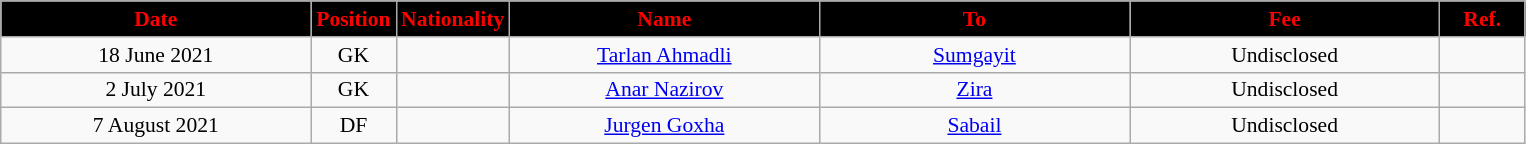<table class="wikitable"  style="text-align:center; font-size:90%; ">
<tr>
<th style="background:#000000; color:#FF0000; width:200px;">Date</th>
<th style="background:#000000; color:#FF0000; width:50px;">Position</th>
<th style="background:#000000; color:#FF0000; width:50px;">Nationality</th>
<th style="background:#000000; color:#FF0000; width:200px;">Name</th>
<th style="background:#000000; color:#FF0000; width:200px;">To</th>
<th style="background:#000000; color:#FF0000; width:200px;">Fee</th>
<th style="background:#000000; color:#FF0000; width:50px;">Ref.</th>
</tr>
<tr>
<td>18 June 2021</td>
<td>GK</td>
<td></td>
<td><a href='#'>Tarlan Ahmadli</a></td>
<td><a href='#'>Sumgayit</a></td>
<td>Undisclosed</td>
<td></td>
</tr>
<tr>
<td>2 July 2021</td>
<td>GK</td>
<td></td>
<td><a href='#'>Anar Nazirov</a></td>
<td><a href='#'>Zira</a></td>
<td>Undisclosed</td>
<td></td>
</tr>
<tr>
<td>7 August 2021</td>
<td>DF</td>
<td></td>
<td><a href='#'>Jurgen Goxha</a></td>
<td><a href='#'>Sabail</a></td>
<td>Undisclosed</td>
<td></td>
</tr>
</table>
